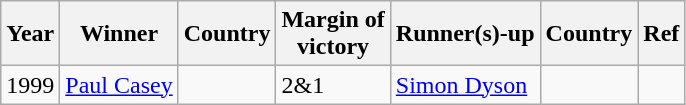<table class="wikitable">
<tr>
<th>Year</th>
<th>Winner</th>
<th>Country</th>
<th>Margin of<br>victory</th>
<th>Runner(s)-up</th>
<th>Country</th>
<th>Ref</th>
</tr>
<tr>
<td>1999</td>
<td><a href='#'>Paul Casey</a></td>
<td></td>
<td>2&1</td>
<td><a href='#'>Simon Dyson</a></td>
<td></td>
<td></td>
</tr>
</table>
